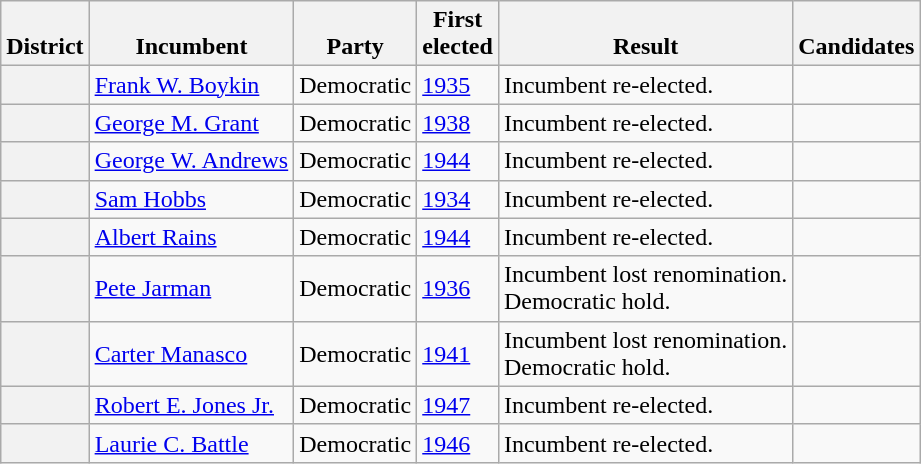<table class=wikitable>
<tr valign=bottom>
<th>District</th>
<th>Incumbent</th>
<th>Party</th>
<th>First<br>elected</th>
<th>Result</th>
<th>Candidates</th>
</tr>
<tr>
<th></th>
<td><a href='#'>Frank W. Boykin</a></td>
<td>Democratic</td>
<td><a href='#'>1935 </a></td>
<td>Incumbent re-elected.</td>
<td nowrap></td>
</tr>
<tr>
<th></th>
<td><a href='#'>George M. Grant</a></td>
<td>Democratic</td>
<td><a href='#'>1938</a></td>
<td>Incumbent re-elected.</td>
<td nowrap></td>
</tr>
<tr>
<th></th>
<td><a href='#'>George W. Andrews</a></td>
<td>Democratic</td>
<td><a href='#'>1944</a></td>
<td>Incumbent re-elected.</td>
<td nowrap></td>
</tr>
<tr>
<th></th>
<td><a href='#'>Sam Hobbs</a></td>
<td>Democratic</td>
<td><a href='#'>1934</a></td>
<td>Incumbent re-elected.</td>
<td nowrap></td>
</tr>
<tr>
<th></th>
<td><a href='#'>Albert Rains</a></td>
<td>Democratic</td>
<td><a href='#'>1944</a></td>
<td>Incumbent re-elected.</td>
<td nowrap></td>
</tr>
<tr>
<th></th>
<td><a href='#'>Pete Jarman</a></td>
<td>Democratic</td>
<td><a href='#'>1936</a></td>
<td>Incumbent lost renomination.<br>Democratic hold.</td>
<td nowrap></td>
</tr>
<tr>
<th></th>
<td><a href='#'>Carter Manasco</a></td>
<td>Democratic</td>
<td><a href='#'>1941 </a></td>
<td>Incumbent lost renomination.<br>Democratic hold.</td>
<td nowrap></td>
</tr>
<tr>
<th></th>
<td><a href='#'>Robert E. Jones Jr.</a></td>
<td>Democratic</td>
<td><a href='#'>1947 </a></td>
<td>Incumbent re-elected.</td>
<td nowrap></td>
</tr>
<tr>
<th></th>
<td><a href='#'>Laurie C. Battle</a></td>
<td>Democratic</td>
<td><a href='#'>1946</a></td>
<td>Incumbent re-elected.</td>
<td nowrap></td>
</tr>
</table>
